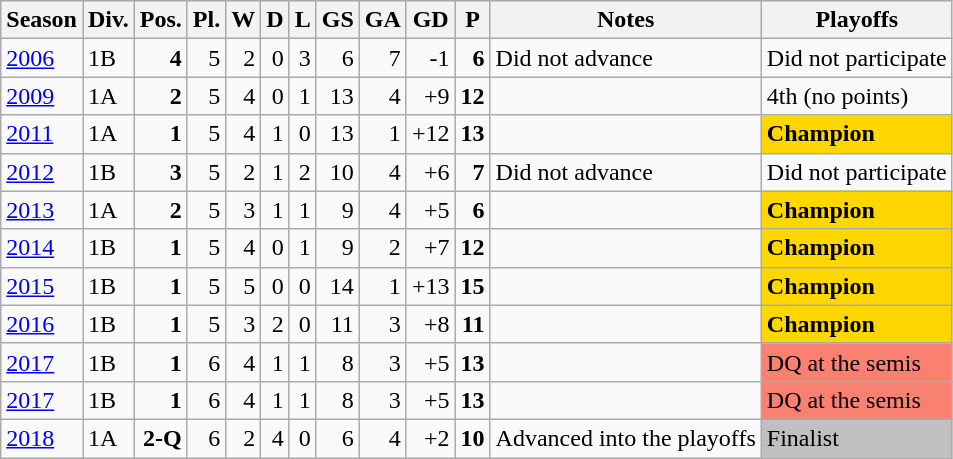<table class="wikitable">
<tr style="background:#efefef;">
<th>Season</th>
<th>Div.</th>
<th>Pos.</th>
<th>Pl.</th>
<th>W</th>
<th>D</th>
<th>L</th>
<th>GS</th>
<th>GA</th>
<th>GD</th>
<th>P</th>
<th>Notes</th>
<th>Playoffs</th>
</tr>
<tr>
<td><a href='#'>2006</a></td>
<td>1B</td>
<td align=right><strong>4</strong></td>
<td align=right>5</td>
<td align=right>2</td>
<td align=right>0</td>
<td align=right>3</td>
<td align=right>6</td>
<td align=right>7</td>
<td align=right>-1</td>
<td align=right><strong>6</strong></td>
<td>Did not advance</td>
<td>Did not participate</td>
</tr>
<tr>
<td><a href='#'>2009</a></td>
<td>1A</td>
<td align=right><strong>2</strong></td>
<td align=right>5</td>
<td align=right>4</td>
<td align=right>0</td>
<td align=right>1</td>
<td align=right>13</td>
<td align=right>4</td>
<td align=right>+9</td>
<td align=right><strong>12</strong></td>
<td></td>
<td>4th (no points)</td>
</tr>
<tr>
<td><a href='#'>2011</a></td>
<td>1A</td>
<td align=right><strong>1</strong></td>
<td align=right>5</td>
<td align=right>4</td>
<td align=right>1</td>
<td align=right>0</td>
<td align=right>13</td>
<td align=right>1</td>
<td align=right>+12</td>
<td align=right><strong>13</strong></td>
<td></td>
<td bgcolor=gold><strong>Champion</strong></td>
</tr>
<tr>
<td><a href='#'>2012</a></td>
<td>1B</td>
<td align=right><strong>3</strong></td>
<td align=right>5</td>
<td align=right>2</td>
<td align=right>1</td>
<td align=right>2</td>
<td align=right>10</td>
<td align=right>4</td>
<td align=right>+6</td>
<td align=right><strong>7</strong></td>
<td>Did not advance</td>
<td>Did not participate</td>
</tr>
<tr>
<td><a href='#'>2013</a></td>
<td>1A</td>
<td align=right><strong>2</strong></td>
<td align=right>5</td>
<td align=right>3</td>
<td align=right>1</td>
<td align=right>1</td>
<td align=right>9</td>
<td align=right>4</td>
<td align=right>+5</td>
<td align=right><strong>6</strong></td>
<td></td>
<td bgcolor=gold><strong>Champion</strong></td>
</tr>
<tr>
<td><a href='#'>2014</a></td>
<td>1B</td>
<td align=right><strong>1</strong></td>
<td align=right>5</td>
<td align=right>4</td>
<td align=right>0</td>
<td align=right>1</td>
<td align=right>9</td>
<td align=right>2</td>
<td align=right>+7</td>
<td align=right><strong>12</strong></td>
<td></td>
<td bgcolor=gold><strong>Champion</strong></td>
</tr>
<tr>
<td><a href='#'>2015</a></td>
<td>1B</td>
<td align=right><strong>1</strong></td>
<td align=right>5</td>
<td align=right>5</td>
<td align=right>0</td>
<td align=right>0</td>
<td align=right>14</td>
<td align=right>1</td>
<td align=right>+13</td>
<td align=right><strong>15</strong></td>
<td></td>
<td bgcolor=gold><strong>Champion</strong></td>
</tr>
<tr>
<td><a href='#'>2016</a></td>
<td>1B</td>
<td align=right><strong>1</strong></td>
<td align=right>5</td>
<td align=right>3</td>
<td align=right>2</td>
<td align=right>0</td>
<td align=right>11</td>
<td align=right>3</td>
<td align=right>+8</td>
<td align=right><strong>11</strong></td>
<td></td>
<td bgcolor=gold><strong>Champion</strong></td>
</tr>
<tr>
<td><a href='#'>2017</a></td>
<td>1B</td>
<td align=right><strong>1</strong></td>
<td align=right>6</td>
<td align=right>4</td>
<td align=right>1</td>
<td align=right>1</td>
<td align=right>8</td>
<td align=right>3</td>
<td align=right>+5</td>
<td align=right><strong>13</strong></td>
<td></td>
<td bgcolor=salmon>DQ at the semis</td>
</tr>
<tr>
<td><a href='#'>2017</a></td>
<td>1B</td>
<td align=right><strong>1</strong></td>
<td align=right>6</td>
<td align=right>4</td>
<td align=right>1</td>
<td align=right>1</td>
<td align=right>8</td>
<td align=right>3</td>
<td align=right>+5</td>
<td align=right><strong>13</strong></td>
<td></td>
<td bgcolor=salmon>DQ at the semis</td>
</tr>
<tr>
<td><a href='#'>2018</a></td>
<td>1A</td>
<td align=right><strong>2-Q</strong></td>
<td align=right>6</td>
<td align=right>2</td>
<td align=right>4</td>
<td align=right>0</td>
<td align=right>6</td>
<td align=right>4</td>
<td align=right>+2</td>
<td align=right><strong>10</strong></td>
<td>Advanced into the playoffs</td>
<td bgcolor=silver>Finalist</td>
</tr>
</table>
